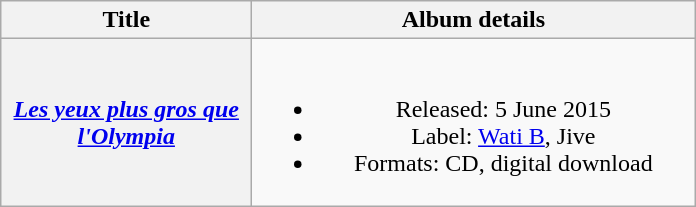<table class="wikitable plainrowheaders" style="text-align:center;">
<tr>
<th scope="col" style="width:10em;">Title</th>
<th scope="col" style="width:18em;">Album details</th>
</tr>
<tr>
<th scope="row"><em><a href='#'>Les yeux plus gros que l'Olympia</a></em></th>
<td><br><ul><li>Released: 5 June 2015</li><li>Label: <a href='#'>Wati B</a>, Jive</li><li>Formats: CD, digital download</li></ul></td>
</tr>
</table>
